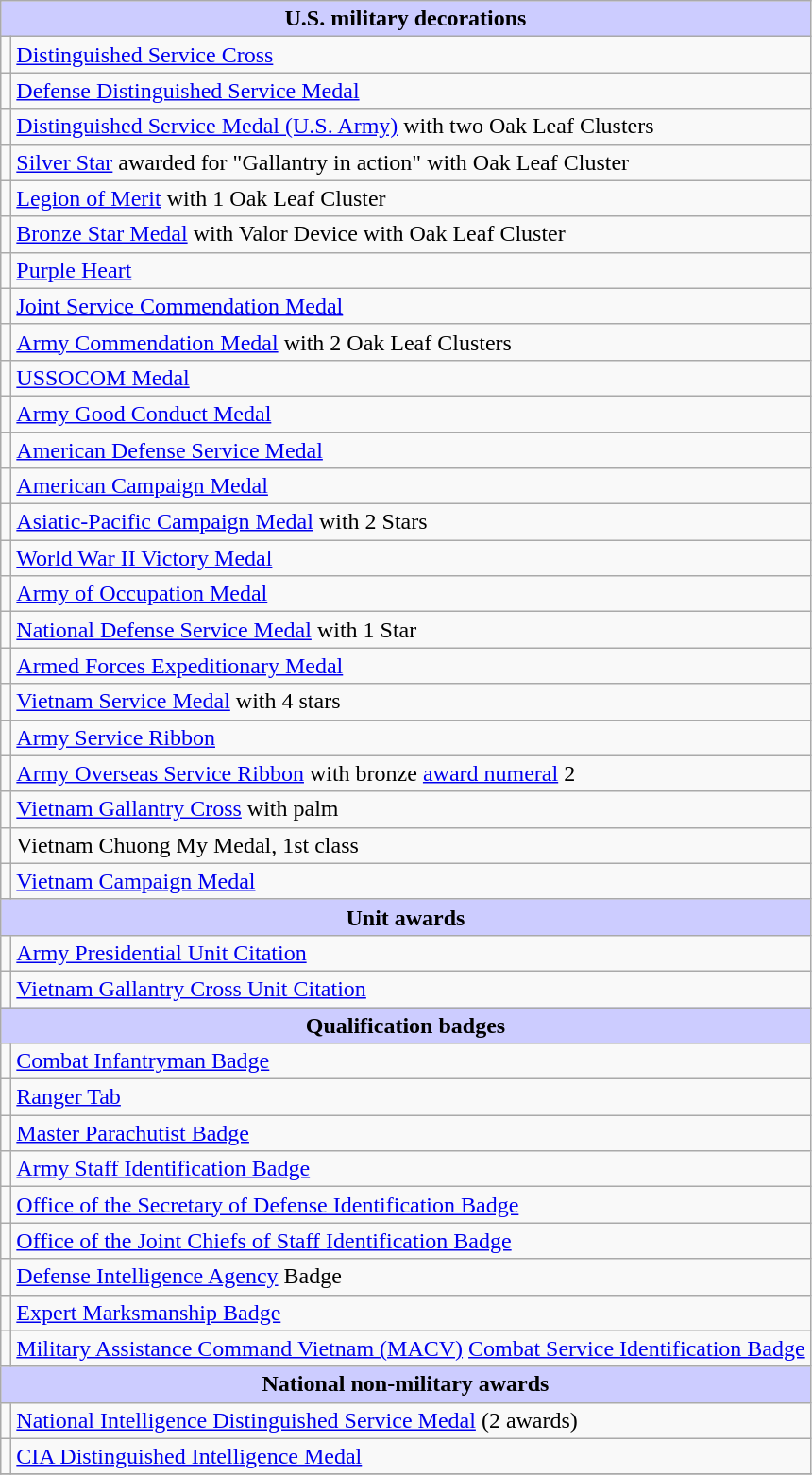<table class="wikitable">
<tr>
<th colspan=2 style="background:#ccf;">U.S. military decorations</th>
</tr>
<tr>
<td></td>
<td><a href='#'>Distinguished Service Cross</a></td>
</tr>
<tr>
<td></td>
<td><a href='#'>Defense Distinguished Service Medal</a></td>
</tr>
<tr>
<td></td>
<td><a href='#'>Distinguished Service Medal (U.S. Army)</a> with two Oak Leaf Clusters</td>
</tr>
<tr>
<td></td>
<td><a href='#'>Silver Star</a> awarded for "Gallantry in action" with Oak Leaf Cluster</td>
</tr>
<tr>
<td></td>
<td><a href='#'>Legion of Merit</a> with 1 Oak Leaf Cluster</td>
</tr>
<tr>
<td></td>
<td><a href='#'>Bronze Star Medal</a> with Valor Device with Oak Leaf Cluster</td>
</tr>
<tr>
<td></td>
<td><a href='#'>Purple Heart</a></td>
</tr>
<tr>
<td></td>
<td><a href='#'>Joint Service Commendation Medal</a></td>
</tr>
<tr>
<td></td>
<td><a href='#'>Army Commendation Medal</a> with 2 Oak Leaf Clusters</td>
</tr>
<tr>
<td></td>
<td><a href='#'>USSOCOM Medal</a></td>
</tr>
<tr>
<td></td>
<td><a href='#'>Army Good Conduct Medal</a></td>
</tr>
<tr>
<td></td>
<td><a href='#'>American Defense Service Medal</a></td>
</tr>
<tr>
<td></td>
<td><a href='#'>American Campaign Medal</a></td>
</tr>
<tr>
<td></td>
<td><a href='#'>Asiatic-Pacific Campaign Medal</a> with 2 Stars</td>
</tr>
<tr>
<td></td>
<td><a href='#'>World War II Victory Medal</a></td>
</tr>
<tr>
<td></td>
<td><a href='#'>Army of Occupation Medal</a></td>
</tr>
<tr>
<td></td>
<td><a href='#'>National Defense Service Medal</a> with 1 Star</td>
</tr>
<tr>
<td></td>
<td><a href='#'>Armed Forces Expeditionary Medal</a></td>
</tr>
<tr>
<td></td>
<td><a href='#'>Vietnam Service Medal</a> with 4 stars</td>
</tr>
<tr>
<td></td>
<td><a href='#'>Army Service Ribbon</a></td>
</tr>
<tr>
<td><span></span></td>
<td><a href='#'>Army Overseas Service Ribbon</a> with bronze <a href='#'>award numeral</a> 2</td>
</tr>
<tr>
<td></td>
<td><a href='#'>Vietnam Gallantry Cross</a> with palm</td>
</tr>
<tr>
<td></td>
<td>Vietnam Chuong My Medal, 1st class</td>
</tr>
<tr>
<td></td>
<td><a href='#'>Vietnam Campaign Medal</a></td>
</tr>
<tr>
<th colspan=2 style="background:#ccf;">Unit awards</th>
</tr>
<tr>
<td></td>
<td><a href='#'>Army Presidential Unit Citation</a></td>
</tr>
<tr>
<td></td>
<td><a href='#'>Vietnam Gallantry Cross Unit Citation</a></td>
</tr>
<tr>
<th colspan=2 style="background:#ccf;">Qualification badges</th>
</tr>
<tr>
<td align=center></td>
<td><a href='#'>Combat Infantryman Badge</a></td>
</tr>
<tr>
<td align=center></td>
<td><a href='#'>Ranger Tab</a></td>
</tr>
<tr>
<td align=center></td>
<td><a href='#'>Master Parachutist Badge</a></td>
</tr>
<tr>
<td align=center></td>
<td><a href='#'>Army Staff Identification Badge</a></td>
</tr>
<tr>
<td align=center></td>
<td><a href='#'>Office of the Secretary of Defense Identification Badge</a></td>
</tr>
<tr>
<td align=center></td>
<td><a href='#'>Office of the Joint Chiefs of Staff Identification Badge</a></td>
</tr>
<tr>
<td align=center></td>
<td><a href='#'>Defense Intelligence Agency</a> Badge</td>
</tr>
<tr>
<td align=center></td>
<td><a href='#'>Expert Marksmanship Badge</a></td>
</tr>
<tr>
<td align=center></td>
<td><a href='#'>Military Assistance Command Vietnam (MACV)</a> <a href='#'>Combat Service Identification Badge</a></td>
</tr>
<tr>
<th colspan=2 style="background:#ccf;">National non-military awards</th>
</tr>
<tr>
<td align=center></td>
<td><a href='#'>National Intelligence Distinguished Service Medal</a> (2 awards)</td>
</tr>
<tr>
<td align=center></td>
<td><a href='#'>CIA Distinguished Intelligence Medal</a></td>
</tr>
<tr>
</tr>
</table>
